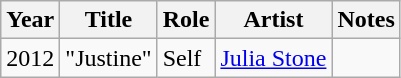<table class="wikitable sortable">
<tr>
<th>Year</th>
<th>Title</th>
<th>Role</th>
<th>Artist</th>
<th>Notes</th>
</tr>
<tr>
<td>2012</td>
<td>"Justine"</td>
<td>Self</td>
<td><a href='#'>Julia Stone</a></td>
<td></td>
</tr>
</table>
